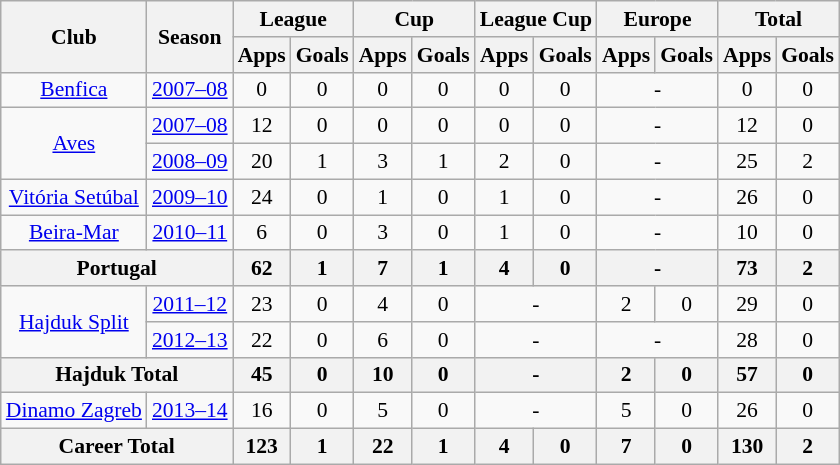<table class="wikitable" style="font-size:90%; text-align: center">
<tr>
<th rowspan="2">Club</th>
<th rowspan="2">Season</th>
<th colspan="2">League</th>
<th colspan="2">Cup</th>
<th colspan="2">League Cup</th>
<th colspan="2">Europe</th>
<th colspan="2">Total</th>
</tr>
<tr>
<th>Apps</th>
<th>Goals</th>
<th>Apps</th>
<th>Goals</th>
<th>Apps</th>
<th>Goals</th>
<th>Apps</th>
<th>Goals</th>
<th>Apps</th>
<th>Goals</th>
</tr>
<tr>
<td rowspan=1><a href='#'>Benfica</a></td>
<td><a href='#'>2007–08</a></td>
<td>0</td>
<td>0</td>
<td>0</td>
<td>0</td>
<td>0</td>
<td>0</td>
<td colspan="2">-</td>
<td>0</td>
<td>0</td>
</tr>
<tr>
<td rowspan="2" valign="center"><a href='#'>Aves</a></td>
<td><a href='#'>2007–08</a></td>
<td>12</td>
<td>0</td>
<td>0</td>
<td>0</td>
<td>0</td>
<td>0</td>
<td colspan="2">-</td>
<td>12</td>
<td>0</td>
</tr>
<tr>
<td><a href='#'>2008–09</a></td>
<td>20</td>
<td>1</td>
<td>3</td>
<td>1</td>
<td>2</td>
<td>0</td>
<td colspan="2">-</td>
<td>25</td>
<td>2</td>
</tr>
<tr>
<td rowspan=1><a href='#'>Vitória Setúbal</a></td>
<td><a href='#'>2009–10</a></td>
<td>24</td>
<td>0</td>
<td>1</td>
<td>0</td>
<td>1</td>
<td>0</td>
<td colspan="2">-</td>
<td>26</td>
<td>0</td>
</tr>
<tr>
<td rowspan=1><a href='#'>Beira-Mar</a></td>
<td><a href='#'>2010–11</a></td>
<td>6</td>
<td>0</td>
<td>3</td>
<td>0</td>
<td>1</td>
<td>0</td>
<td colspan="2">-</td>
<td>10</td>
<td>0</td>
</tr>
<tr>
<th colspan="2">Portugal</th>
<th>62</th>
<th>1</th>
<th>7</th>
<th>1</th>
<th>4</th>
<th>0</th>
<th colspan="2">-</th>
<th>73</th>
<th>2</th>
</tr>
<tr>
<td rowspan="2" valign="center"><a href='#'>Hajduk Split</a></td>
<td><a href='#'>2011–12</a></td>
<td>23</td>
<td>0</td>
<td>4</td>
<td>0</td>
<td colspan="2">-</td>
<td>2</td>
<td>0</td>
<td>29</td>
<td>0</td>
</tr>
<tr>
<td><a href='#'>2012–13</a></td>
<td>22</td>
<td>0</td>
<td>6</td>
<td>0</td>
<td colspan="2">-</td>
<td colspan="2">-</td>
<td>28</td>
<td>0</td>
</tr>
<tr>
<th colspan="2">Hajduk Total</th>
<th>45</th>
<th>0</th>
<th>10</th>
<th>0</th>
<th colspan="2">-</th>
<th>2</th>
<th>0</th>
<th>57</th>
<th>0</th>
</tr>
<tr>
<td rowspan="1" valign="center"><a href='#'>Dinamo Zagreb</a></td>
<td><a href='#'>2013–14</a></td>
<td>16</td>
<td>0</td>
<td>5</td>
<td>0</td>
<td colspan="2">-</td>
<td>5</td>
<td>0</td>
<td>26</td>
<td>0</td>
</tr>
<tr>
<th colspan="2">Career Total</th>
<th>123</th>
<th>1</th>
<th>22</th>
<th>1</th>
<th>4</th>
<th>0</th>
<th>7</th>
<th>0</th>
<th>130</th>
<th>2</th>
</tr>
</table>
